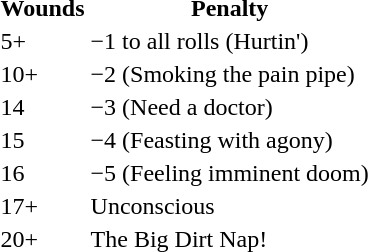<table>
<tr>
<th>Wounds</th>
<th>Penalty</th>
</tr>
<tr>
<td>5+</td>
<td>−1 to all rolls (Hurtin')</td>
</tr>
<tr>
<td>10+</td>
<td>−2 (Smoking the pain pipe)</td>
</tr>
<tr>
<td>14</td>
<td>−3 (Need a doctor)</td>
</tr>
<tr>
<td>15</td>
<td>−4 (Feasting with agony)</td>
</tr>
<tr>
<td>16</td>
<td>−5 (Feeling imminent doom)</td>
</tr>
<tr>
<td>17+</td>
<td>Unconscious</td>
</tr>
<tr>
<td>20+</td>
<td>The Big Dirt Nap!</td>
</tr>
</table>
